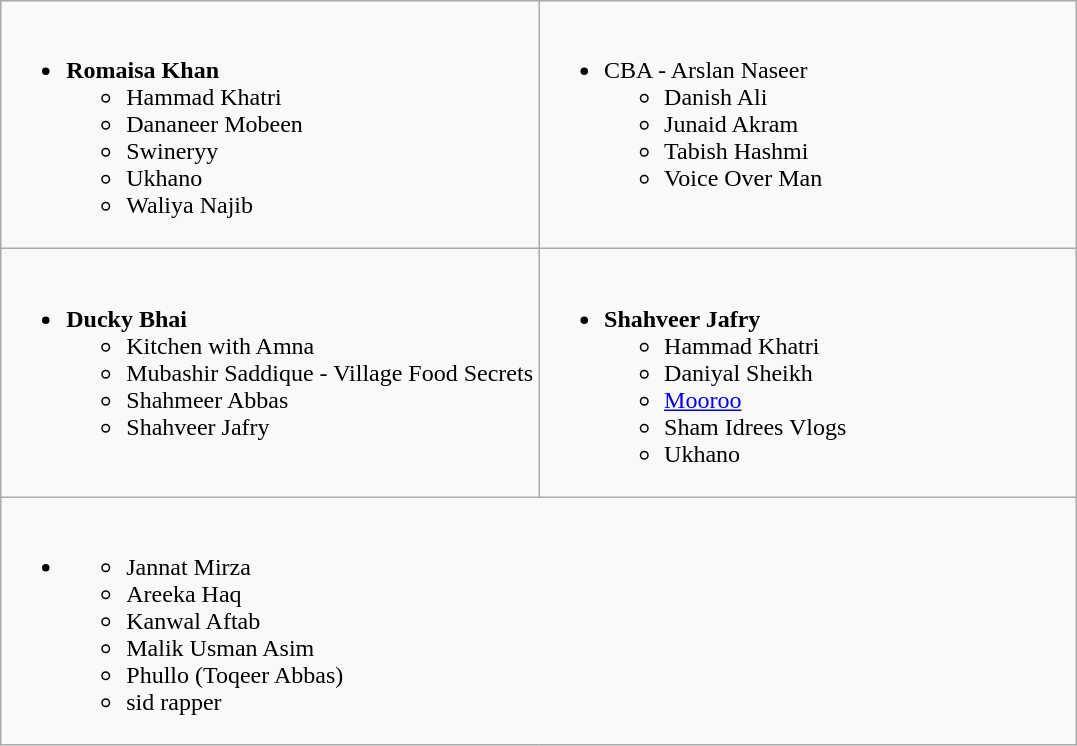<table class="wikitable">
<tr>
<td style="vertical-align:top; width:50%;"><br><ul><li><strong>Romaisa Khan</strong><ul><li>Hammad Khatri</li><li>Dananeer Mobeen</li><li>Swineryy</li><li>Ukhano</li><li>Waliya Najib</li></ul></li></ul></td>
<td style="vertical-align:top; width:50%;"><br><ul><li>CBA - Arslan Naseer<ul><li>Danish Ali</li><li>Junaid Akram</li><li>Tabish Hashmi</li><li>Voice Over Man</li></ul></li></ul></td>
</tr>
<tr>
<td style="vertical-align:top; width:50%;"><br><ul><li><strong>Ducky Bhai</strong><ul><li>Kitchen with Amna</li><li>Mubashir Saddique - Village Food Secrets</li><li>Shahmeer Abbas</li><li>Shahveer Jafry</li></ul></li></ul></td>
<td style="vertical-align:top; width:50%;"><br><ul><li><strong>Shahveer Jafry</strong><ul><li>Hammad Khatri</li><li>Daniyal Sheikh</li><li><a href='#'>Mooroo</a></li><li>Sham Idrees Vlogs</li><li>Ukhano</li></ul></li></ul></td>
</tr>
<tr>
<td colspan="2" style="vertical-align:top; width:50%;"><br><ul><li><ul><li>Jannat Mirza</li><li>Areeka Haq</li><li>Kanwal Aftab</li><li>Malik Usman Asim</li><li>Phullo (Toqeer Abbas)</li><li>sid rapper</li></ul></li></ul></td>
</tr>
</table>
